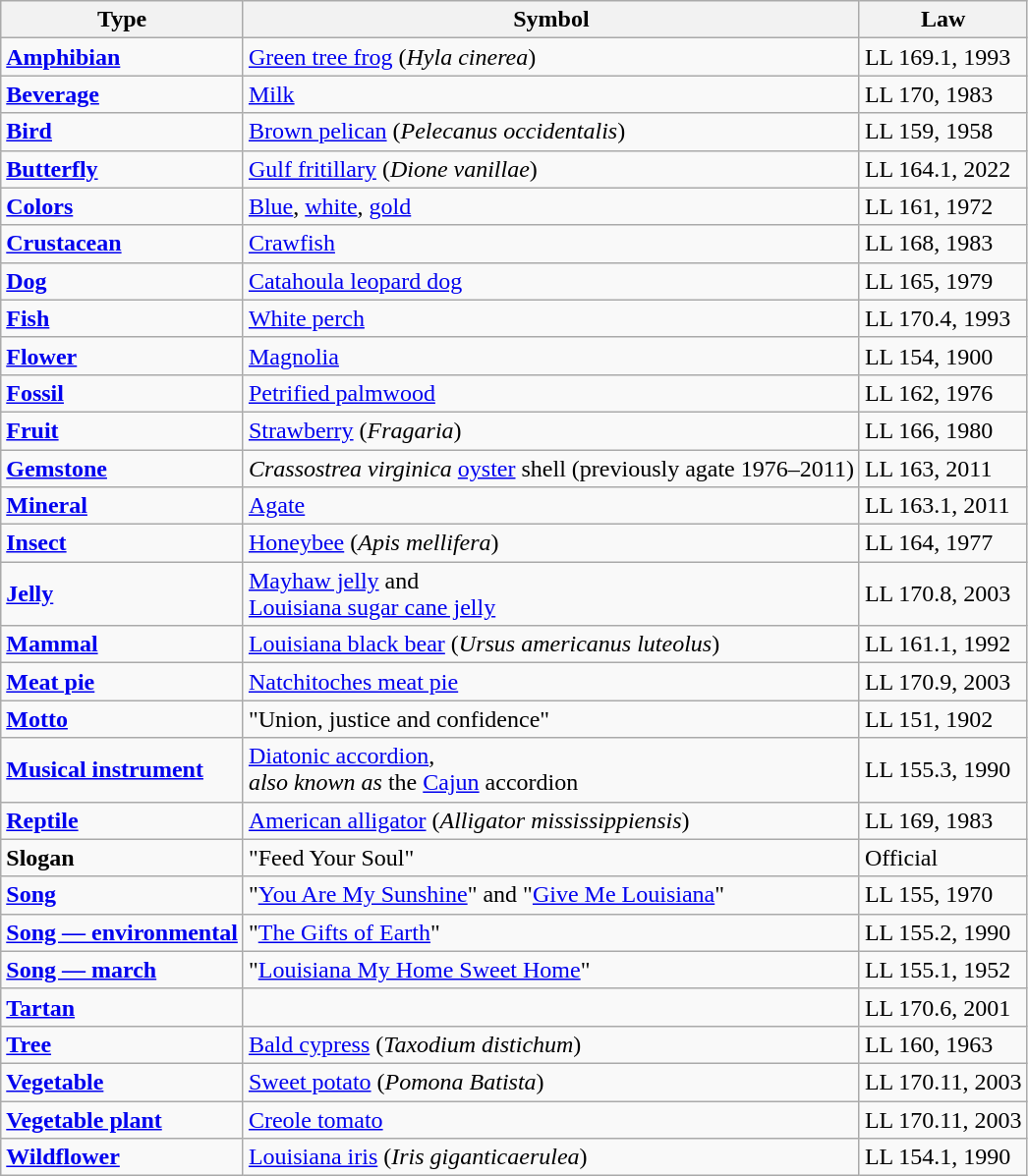<table class="wikitable">
<tr>
<th>Type</th>
<th>Symbol</th>
<th>Law</th>
</tr>
<tr>
<td><strong><a href='#'>Amphibian</a></strong></td>
<td><a href='#'>Green tree frog</a> (<em>Hyla cinerea</em>)</td>
<td>LL 169.1, 1993</td>
</tr>
<tr>
<td><strong><a href='#'>Beverage</a></strong></td>
<td><a href='#'>Milk</a></td>
<td>LL 170, 1983</td>
</tr>
<tr>
<td><strong><a href='#'>Bird</a></strong></td>
<td><a href='#'>Brown pelican</a> (<em>Pelecanus occidentalis</em>)</td>
<td>LL 159, 1958</td>
</tr>
<tr>
<td><a href='#'><strong>Butterfly</strong></a></td>
<td><a href='#'>Gulf fritillary</a> (<em>Dione vanillae</em>)</td>
<td>LL 164.1, 2022</td>
</tr>
<tr>
<td><strong><a href='#'>Colors</a></strong></td>
<td><a href='#'>Blue</a>, <a href='#'>white</a>, <a href='#'>gold</a></td>
<td>LL 161, 1972</td>
</tr>
<tr>
<td><strong><a href='#'>Crustacean</a></strong></td>
<td><a href='#'>Crawfish</a></td>
<td>LL 168, 1983</td>
</tr>
<tr>
<td><strong><a href='#'>Dog</a></strong></td>
<td><a href='#'>Catahoula leopard dog</a></td>
<td>LL 165, 1979</td>
</tr>
<tr>
<td><strong><a href='#'>Fish</a></strong></td>
<td><a href='#'>White perch</a></td>
<td>LL 170.4, 1993</td>
</tr>
<tr>
<td><strong><a href='#'>Flower</a></strong></td>
<td><a href='#'>Magnolia</a></td>
<td>LL 154, 1900</td>
</tr>
<tr>
<td><strong><a href='#'>Fossil</a></strong></td>
<td><a href='#'>Petrified palmwood</a></td>
<td>LL 162, 1976</td>
</tr>
<tr>
<td><strong><a href='#'>Fruit</a></strong></td>
<td><a href='#'>Strawberry</a> (<em>Fragaria</em>)</td>
<td>LL 166, 1980</td>
</tr>
<tr>
<td><strong><a href='#'>Gemstone</a></strong></td>
<td><em>Crassostrea virginica</em> <a href='#'>oyster</a> shell (previously agate 1976–2011)</td>
<td>LL 163, 2011</td>
</tr>
<tr>
<td><strong><a href='#'>Mineral</a></strong></td>
<td><a href='#'>Agate</a></td>
<td>LL 163.1, 2011</td>
</tr>
<tr>
<td><strong><a href='#'>Insect</a></strong></td>
<td><a href='#'>Honeybee</a> (<em>Apis mellifera</em>)</td>
<td>LL 164, 1977</td>
</tr>
<tr>
<td><strong><a href='#'>Jelly</a></strong></td>
<td><a href='#'>Mayhaw jelly</a> and <br> <a href='#'>Louisiana sugar cane jelly</a></td>
<td>LL 170.8, 2003</td>
</tr>
<tr>
<td><strong><a href='#'>Mammal</a></strong></td>
<td><a href='#'>Louisiana black bear</a> (<em>Ursus americanus luteolus</em>)</td>
<td>LL 161.1, 1992</td>
</tr>
<tr>
<td><strong><a href='#'>Meat pie</a></strong></td>
<td><a href='#'>Natchitoches meat pie</a></td>
<td>LL 170.9, 2003</td>
</tr>
<tr>
<td><strong><a href='#'>Motto</a></strong></td>
<td>"Union, justice and confidence"</td>
<td>LL 151, 1902</td>
</tr>
<tr>
<td><strong><a href='#'>Musical instrument</a></strong></td>
<td><a href='#'>Diatonic accordion</a>, <br> <em>also known as</em> the <a href='#'>Cajun</a> accordion</td>
<td>LL 155.3, 1990</td>
</tr>
<tr>
<td><strong><a href='#'>Reptile</a></strong></td>
<td><a href='#'>American alligator</a> (<em>Alligator mississippiensis</em>)</td>
<td>LL 169, 1983</td>
</tr>
<tr>
<td><strong>Slogan</strong></td>
<td>"Feed Your Soul"</td>
<td>Official</td>
</tr>
<tr>
<td><strong><a href='#'>Song</a></strong></td>
<td>"<a href='#'>You Are My Sunshine</a>"  and "<a href='#'>Give Me Louisiana</a>"</td>
<td>LL 155, 1970</td>
</tr>
<tr>
<td><strong><a href='#'>Song — environmental</a></strong></td>
<td>"<a href='#'>The Gifts of Earth</a>"</td>
<td>LL 155.2, 1990</td>
</tr>
<tr>
<td><strong><a href='#'>Song — march</a></strong></td>
<td>"<a href='#'>Louisiana My Home Sweet Home</a>"</td>
<td>LL 155.1, 1952</td>
</tr>
<tr>
<td><strong><a href='#'>Tartan</a></strong></td>
<td></td>
<td>LL 170.6, 2001</td>
</tr>
<tr>
<td><strong><a href='#'>Tree</a></strong></td>
<td><a href='#'>Bald cypress</a> (<em>Taxodium distichum</em>)</td>
<td>LL 160, 1963</td>
</tr>
<tr>
<td><strong><a href='#'>Vegetable</a></strong></td>
<td><a href='#'>Sweet potato</a> (<em>Pomona Batista</em>)</td>
<td>LL 170.11, 2003</td>
</tr>
<tr>
<td><strong><a href='#'>Vegetable plant</a></strong></td>
<td><a href='#'>Creole tomato</a></td>
<td>LL 170.11, 2003</td>
</tr>
<tr>
<td><strong><a href='#'>Wildflower</a></strong></td>
<td><a href='#'>Louisiana iris</a> (<em>Iris giganticaerulea</em>)</td>
<td>LL 154.1, 1990</td>
</tr>
</table>
